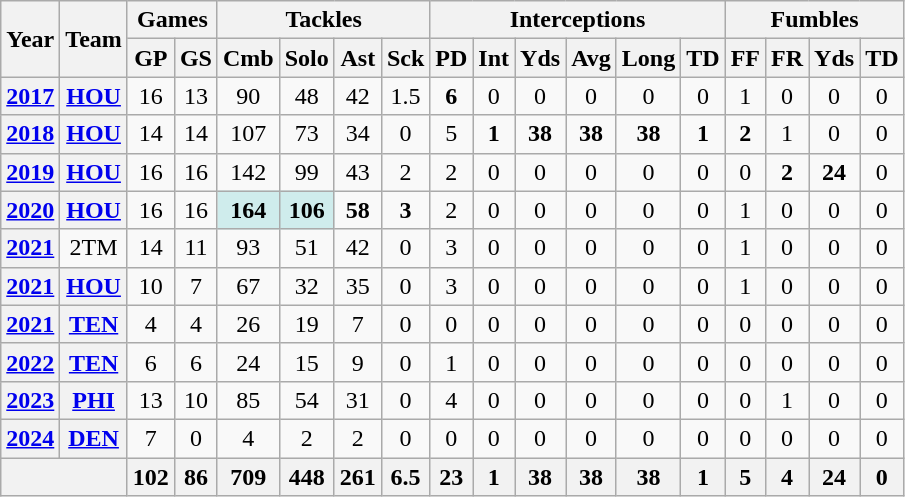<table class="wikitable" style="text-align:center;">
<tr>
<th rowspan="2">Year</th>
<th rowspan="2">Team</th>
<th colspan="2">Games</th>
<th colspan="4">Tackles</th>
<th colspan="6">Interceptions</th>
<th colspan="4">Fumbles</th>
</tr>
<tr>
<th>GP</th>
<th>GS</th>
<th>Cmb</th>
<th>Solo</th>
<th>Ast</th>
<th>Sck</th>
<th>PD</th>
<th>Int</th>
<th>Yds</th>
<th>Avg</th>
<th>Long</th>
<th>TD</th>
<th>FF</th>
<th>FR</th>
<th>Yds</th>
<th>TD</th>
</tr>
<tr>
<th><a href='#'>2017</a></th>
<th><a href='#'>HOU</a></th>
<td>16</td>
<td>13</td>
<td>90</td>
<td>48</td>
<td>42</td>
<td>1.5</td>
<td><strong>6</strong></td>
<td>0</td>
<td>0</td>
<td>0</td>
<td>0</td>
<td>0</td>
<td>1</td>
<td>0</td>
<td>0</td>
<td>0</td>
</tr>
<tr>
<th><a href='#'>2018</a></th>
<th><a href='#'>HOU</a></th>
<td>14</td>
<td>14</td>
<td>107</td>
<td>73</td>
<td>34</td>
<td>0</td>
<td>5</td>
<td><strong>1</strong></td>
<td><strong>38</strong></td>
<td><strong>38</strong></td>
<td><strong>38</strong></td>
<td><strong>1</strong></td>
<td><strong>2</strong></td>
<td>1</td>
<td>0</td>
<td>0</td>
</tr>
<tr>
<th><a href='#'>2019</a></th>
<th><a href='#'>HOU</a></th>
<td>16</td>
<td>16</td>
<td>142</td>
<td>99</td>
<td>43</td>
<td>2</td>
<td>2</td>
<td>0</td>
<td>0</td>
<td>0</td>
<td>0</td>
<td>0</td>
<td>0</td>
<td><strong>2</strong></td>
<td><strong>24</strong></td>
<td>0</td>
</tr>
<tr>
<th><a href='#'>2020</a></th>
<th><a href='#'>HOU</a></th>
<td>16</td>
<td>16</td>
<td style="background:#cfecec;"><strong>164</strong></td>
<td style="background:#cfecec;"><strong>106</strong></td>
<td><strong>58</strong></td>
<td><strong>3</strong></td>
<td>2</td>
<td>0</td>
<td>0</td>
<td>0</td>
<td>0</td>
<td>0</td>
<td>1</td>
<td>0</td>
<td>0</td>
<td>0</td>
</tr>
<tr>
<th><a href='#'>2021</a></th>
<td>2TM</td>
<td>14</td>
<td>11</td>
<td>93</td>
<td>51</td>
<td>42</td>
<td>0</td>
<td>3</td>
<td>0</td>
<td>0</td>
<td>0</td>
<td>0</td>
<td>0</td>
<td>1</td>
<td>0</td>
<td>0</td>
<td>0</td>
</tr>
<tr>
<th><a href='#'>2021</a></th>
<th><a href='#'>HOU</a></th>
<td>10</td>
<td>7</td>
<td>67</td>
<td>32</td>
<td>35</td>
<td>0</td>
<td>3</td>
<td>0</td>
<td>0</td>
<td>0</td>
<td>0</td>
<td>0</td>
<td>1</td>
<td>0</td>
<td>0</td>
<td>0</td>
</tr>
<tr>
<th><a href='#'>2021</a></th>
<th><a href='#'>TEN</a></th>
<td>4</td>
<td>4</td>
<td>26</td>
<td>19</td>
<td>7</td>
<td>0</td>
<td>0</td>
<td>0</td>
<td>0</td>
<td>0</td>
<td>0</td>
<td>0</td>
<td>0</td>
<td>0</td>
<td>0</td>
<td>0</td>
</tr>
<tr>
<th><a href='#'>2022</a></th>
<th><a href='#'>TEN</a></th>
<td>6</td>
<td>6</td>
<td>24</td>
<td>15</td>
<td>9</td>
<td>0</td>
<td>1</td>
<td>0</td>
<td>0</td>
<td>0</td>
<td>0</td>
<td>0</td>
<td>0</td>
<td>0</td>
<td>0</td>
<td>0</td>
</tr>
<tr>
<th><a href='#'>2023</a></th>
<th><a href='#'>PHI</a></th>
<td>13</td>
<td>10</td>
<td>85</td>
<td>54</td>
<td>31</td>
<td>0</td>
<td>4</td>
<td>0</td>
<td>0</td>
<td>0</td>
<td>0</td>
<td>0</td>
<td>0</td>
<td>1</td>
<td>0</td>
<td>0</td>
</tr>
<tr>
<th><a href='#'>2024</a></th>
<th><a href='#'>DEN</a></th>
<td>7</td>
<td>0</td>
<td>4</td>
<td>2</td>
<td>2</td>
<td>0</td>
<td>0</td>
<td>0</td>
<td>0</td>
<td>0</td>
<td>0</td>
<td>0</td>
<td>0</td>
<td>0</td>
<td>0</td>
<td>0</td>
</tr>
<tr>
<th colspan="2"></th>
<th>102</th>
<th>86</th>
<th>709</th>
<th>448</th>
<th>261</th>
<th>6.5</th>
<th>23</th>
<th>1</th>
<th>38</th>
<th>38</th>
<th>38</th>
<th>1</th>
<th>5</th>
<th>4</th>
<th>24</th>
<th>0</th>
</tr>
</table>
